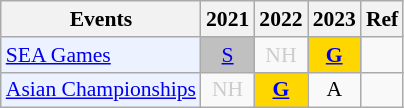<table style='font-size: 90%; text-align:center;' class='wikitable'>
<tr>
<th>Events</th>
<th>2021</th>
<th>2022</th>
<th>2023</th>
<th>Ref</th>
</tr>
<tr>
<td bgcolor="#ECF2FF"; align="left"><a href='#'>SEA Games</a></td>
<td bgcolor=silver><a href='#'>S</a></td>
<td style=color:#ccc>NH</td>
<td bgcolor=gold><a href='#'><strong>G</strong></a></td>
<td></td>
</tr>
<tr>
<td bgcolor="#ECF2FF"; align="left"><a href='#'>Asian Championships</a></td>
<td style=color:#ccc>NH</td>
<td bgcolor=gold><a href='#'><strong>G</strong></a></td>
<td>A</td>
<td></td>
</tr>
</table>
